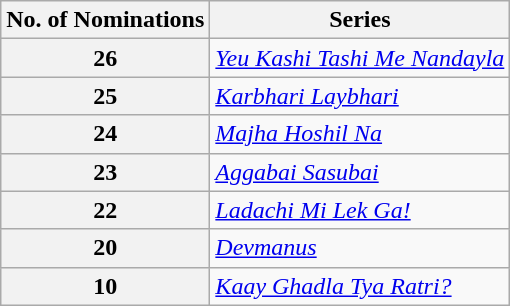<table class="wikitable" style="display:inline-table;">
<tr>
<th>No. of Nominations</th>
<th>Series</th>
</tr>
<tr>
<th>26</th>
<td><em><a href='#'>Yeu Kashi Tashi Me Nandayla</a></em></td>
</tr>
<tr>
<th>25</th>
<td><em><a href='#'>Karbhari Laybhari</a></em></td>
</tr>
<tr>
<th>24</th>
<td><em><a href='#'>Majha Hoshil Na</a></em></td>
</tr>
<tr>
<th>23</th>
<td><em><a href='#'>Aggabai Sasubai</a></em></td>
</tr>
<tr>
<th>22</th>
<td><em><a href='#'>Ladachi Mi Lek Ga!</a></em></td>
</tr>
<tr>
<th>20</th>
<td><em><a href='#'>Devmanus</a></em></td>
</tr>
<tr>
<th>10</th>
<td><em><a href='#'>Kaay Ghadla Tya Ratri?</a></em></td>
</tr>
</table>
